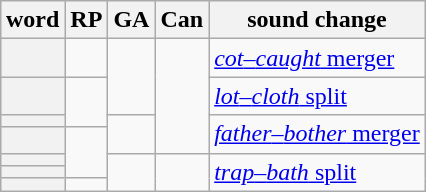<table class="wikitable" style="float: right;">
<tr>
<th>word</th>
<th>RP</th>
<th>GA</th>
<th>Can</th>
<th>sound change</th>
</tr>
<tr>
<th></th>
<td></td>
<td rowspan="2"></td>
<td rowspan="4"></td>
<td><a href='#'><em>cot</em>–<em>caught</em> merger</a></td>
</tr>
<tr>
<th></th>
<td rowspan="2"></td>
<td><a href='#'><em>lot</em>–<em>cloth</em> split</a></td>
</tr>
<tr>
<th></th>
<td rowspan="2"></td>
<td rowspan="2"><a href='#'><em>father</em>–<em>bother</em> merger</a></td>
</tr>
<tr>
<th></th>
<td rowspan="3"></td>
</tr>
<tr>
<th></th>
<td rowspan="3"></td>
<td rowspan="3"></td>
<td rowspan="3"><a href='#'><em>trap</em>–<em>bath</em> split</a></td>
</tr>
<tr>
<th></th>
</tr>
<tr>
<th></th>
<td></td>
</tr>
</table>
